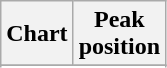<table class="wikitable plainrowheaders sortable" style="text-align:center;" border="1">
<tr>
<th scope="col">Chart</th>
<th scope="col">Peak<br>position</th>
</tr>
<tr>
</tr>
<tr>
</tr>
</table>
